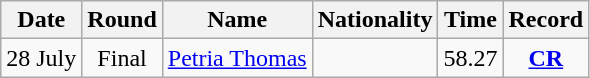<table class="wikitable" style="text-align:center">
<tr>
<th>Date</th>
<th>Round</th>
<th>Name</th>
<th>Nationality</th>
<th>Time</th>
<th>Record</th>
</tr>
<tr>
<td>28 July</td>
<td>Final</td>
<td align="left"><a href='#'>Petria Thomas</a></td>
<td align="left"></td>
<td>58.27</td>
<td><strong><a href='#'>CR</a></strong></td>
</tr>
</table>
